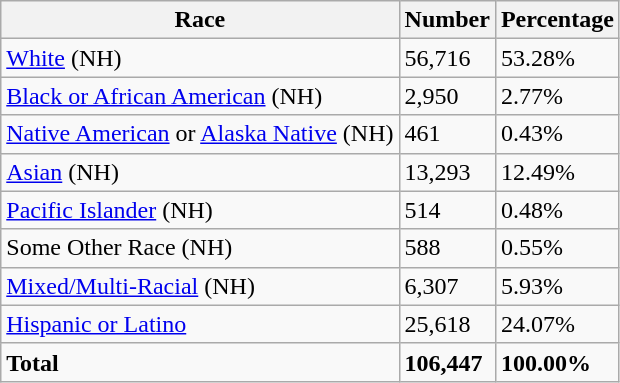<table class="wikitable">
<tr>
<th>Race</th>
<th>Number</th>
<th>Percentage</th>
</tr>
<tr>
<td><a href='#'>White</a> (NH)</td>
<td>56,716</td>
<td>53.28%</td>
</tr>
<tr>
<td><a href='#'>Black or African American</a> (NH)</td>
<td>2,950</td>
<td>2.77%</td>
</tr>
<tr>
<td><a href='#'>Native American</a> or <a href='#'>Alaska Native</a> (NH)</td>
<td>461</td>
<td>0.43%</td>
</tr>
<tr>
<td><a href='#'>Asian</a> (NH)</td>
<td>13,293</td>
<td>12.49%</td>
</tr>
<tr>
<td><a href='#'>Pacific Islander</a> (NH)</td>
<td>514</td>
<td>0.48%</td>
</tr>
<tr>
<td>Some Other Race (NH)</td>
<td>588</td>
<td>0.55%</td>
</tr>
<tr>
<td><a href='#'>Mixed/Multi-Racial</a> (NH)</td>
<td>6,307</td>
<td>5.93%</td>
</tr>
<tr>
<td><a href='#'>Hispanic or Latino</a></td>
<td>25,618</td>
<td>24.07%</td>
</tr>
<tr>
<td><strong>Total</strong></td>
<td><strong>106,447</strong></td>
<td><strong>100.00%</strong></td>
</tr>
</table>
